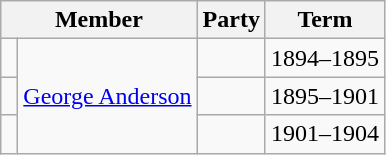<table class="wikitable">
<tr>
<th colspan="2">Member</th>
<th>Party</th>
<th>Term</th>
</tr>
<tr>
<td> </td>
<td rowspan="3"><a href='#'>George Anderson</a></td>
<td></td>
<td>1894–1895</td>
</tr>
<tr>
<td> </td>
<td></td>
<td>1895–1901</td>
</tr>
<tr>
<td> </td>
<td></td>
<td>1901–1904</td>
</tr>
</table>
